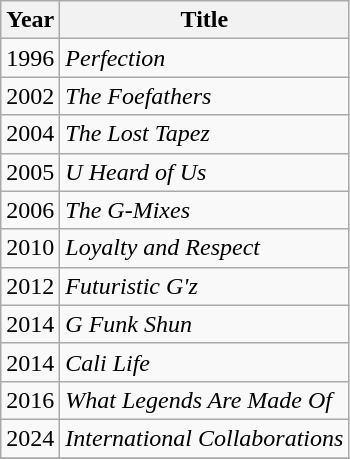<table class="wikitable">
<tr>
<th width="28" rowspan="1">Year</th>
<th>Title</th>
</tr>
<tr>
<td>1996</td>
<td><em>Perfection</em></td>
</tr>
<tr>
<td>2002</td>
<td><em>The Foefathers</em></td>
</tr>
<tr>
<td>2004</td>
<td><em>The Lost Tapez</em></td>
</tr>
<tr>
<td>2005</td>
<td><em>U Heard of Us</em></td>
</tr>
<tr>
<td>2006</td>
<td><em>The G-Mixes</em></td>
</tr>
<tr>
<td>2010</td>
<td><em>Loyalty and Respect</em></td>
</tr>
<tr>
<td>2012</td>
<td><em>Futuristic G'z</em></td>
</tr>
<tr>
<td>2014</td>
<td><em>G Funk Shun</em></td>
</tr>
<tr>
<td>2014</td>
<td><em>Cali Life</em></td>
</tr>
<tr>
<td>2016</td>
<td><em>What Legends Are Made Of</em></td>
</tr>
<tr>
<td>2024</td>
<td><em>International Collaborations</em></td>
</tr>
<tr>
</tr>
</table>
